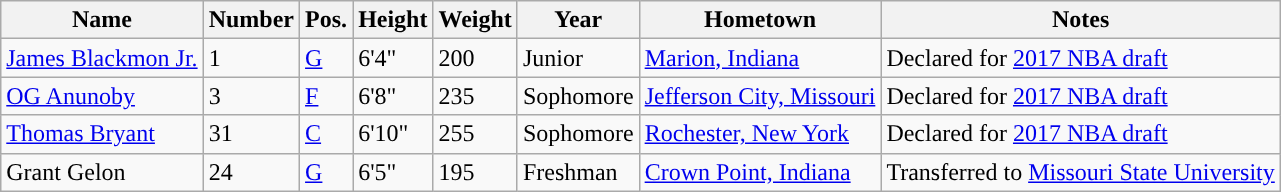<table class="wikitable sortable" border="1">
<tr align=center>
<th>Name</th>
<th>Number</th>
<th>Pos.</th>
<th>Height</th>
<th>Weight</th>
<th>Year</th>
<th>Hometown</th>
<th>Notes</th>
</tr>
<tr>
<td sortname><a href='#'>James Blackmon Jr.</a></td>
<td>1</td>
<td><a href='#'>G</a></td>
<td>6'4"</td>
<td>200</td>
<td>Junior</td>
<td><a href='#'>Marion, Indiana</a></td>
<td>Declared for <a href='#'>2017 NBA draft</a></td>
</tr>
<tr>
<td sortname><a href='#'>OG Anunoby</a></td>
<td>3</td>
<td><a href='#'>F</a></td>
<td>6'8"</td>
<td>235</td>
<td>Sophomore</td>
<td><a href='#'>Jefferson City, Missouri</a></td>
<td>Declared for <a href='#'>2017 NBA draft</a></td>
</tr>
<tr>
<td sortname><a href='#'>Thomas Bryant</a></td>
<td>31</td>
<td><a href='#'>C</a></td>
<td>6'10"</td>
<td>255</td>
<td>Sophomore</td>
<td><a href='#'>Rochester, New York</a></td>
<td>Declared for <a href='#'>2017 NBA draft</a></td>
</tr>
<tr>
<td sortname>Grant Gelon</td>
<td>24</td>
<td><a href='#'>G</a></td>
<td>6'5"</td>
<td>195</td>
<td>Freshman</td>
<td><a href='#'>Crown Point, Indiana</a></td>
<td>Transferred to <a href='#'>Missouri State University</a></td>
</tr>
</table>
